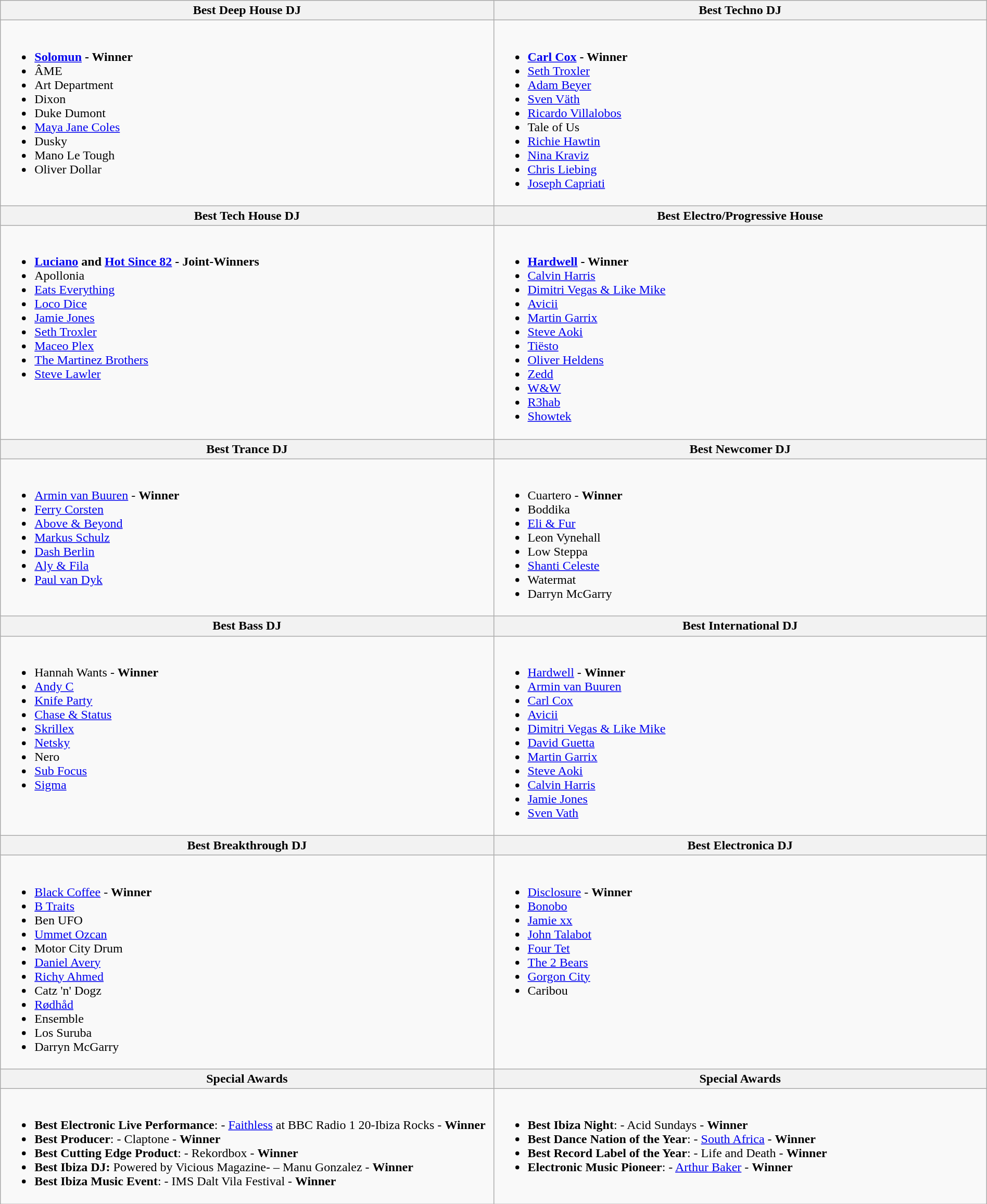<table class=wikitable width="100%">
<tr>
<th width="50%"><strong>Best Deep House DJ</strong></th>
<th width="50%"><strong>Best Techno DJ</strong></th>
</tr>
<tr>
<td valign="top"><br><ul><li><strong> <a href='#'>Solomun</a> - Winner</strong></li><li>ÂME</li><li>Art Department</li><li>Dixon</li><li>Duke Dumont</li><li><a href='#'>Maya Jane Coles</a></li><li>Dusky</li><li>Mano Le Tough</li><li>Oliver Dollar</li></ul></td>
<td valign="top"><br><ul><li><strong> <a href='#'>Carl Cox</a> - Winner</strong></li><li><a href='#'>Seth Troxler</a></li><li><a href='#'>Adam Beyer</a></li><li><a href='#'>Sven Väth</a></li><li><a href='#'>Ricardo Villalobos</a></li><li>Tale of Us</li><li><a href='#'>Richie Hawtin</a></li><li><a href='#'>Nina Kraviz</a></li><li><a href='#'>Chris Liebing</a></li><li><a href='#'>Joseph Capriati</a></li></ul></td>
</tr>
<tr>
<th width="50%"><strong>Best Tech House DJ</strong></th>
<th width="50%"><strong>Best Electro/Progressive House</strong></th>
</tr>
<tr>
<td valign="top"><br><ul><li><strong> <a href='#'>Luciano</a> and <a href='#'>Hot Since 82</a> - Joint-Winners</strong></li><li>Apollonia</li><li><a href='#'>Eats Everything</a></li><li><a href='#'>Loco Dice</a></li><li><a href='#'>Jamie Jones</a></li><li><a href='#'>Seth Troxler</a></li><li><a href='#'>Maceo Plex</a></li><li><a href='#'>The Martinez Brothers</a></li><li><a href='#'>Steve Lawler</a></li></ul></td>
<td valign="top"><br><ul><li><strong>  <a href='#'>Hardwell</a> - Winner</strong></li><li><a href='#'>Calvin Harris</a></li><li><a href='#'>Dimitri Vegas & Like Mike</a></li><li><a href='#'>Avicii</a></li><li><a href='#'>Martin Garrix</a></li><li><a href='#'>Steve Aoki</a></li><li><a href='#'>Tiësto</a></li><li><a href='#'>Oliver Heldens</a></li><li><a href='#'>Zedd</a></li><li><a href='#'>W&W</a></li><li><a href='#'>R3hab</a></li><li><a href='#'>Showtek</a></li></ul></td>
</tr>
<tr>
<th width="50%"><strong>Best Trance DJ</strong></th>
<th width="50%"><strong>Best Newcomer DJ</strong></th>
</tr>
<tr>
<td valign="top"><br><ul><li> <a href='#'>Armin van Buuren</a> - <strong>Winner</strong></li><li><a href='#'>Ferry Corsten</a></li><li><a href='#'>Above & Beyond</a></li><li><a href='#'>Markus Schulz</a></li><li><a href='#'>Dash Berlin</a></li><li><a href='#'>Aly & Fila</a></li><li><a href='#'>Paul van Dyk</a></li></ul></td>
<td valign="top"><br><ul><li> Cuartero - <strong>Winner</strong></li><li>Boddika</li><li><a href='#'>Eli & Fur</a></li><li>Leon Vynehall</li><li>Low Steppa</li><li><a href='#'>Shanti Celeste</a></li><li>Watermat</li><li>Darryn McGarry</li></ul></td>
</tr>
<tr>
<th width="50%"><strong>Best Bass DJ</strong></th>
<th width="50%"><strong>Best International DJ</strong></th>
</tr>
<tr>
<td valign="top"><br><ul><li> Hannah Wants - <strong>Winner</strong></li><li><a href='#'>Andy C</a></li><li><a href='#'>Knife Party</a></li><li><a href='#'>Chase & Status</a></li><li><a href='#'>Skrillex</a></li><li><a href='#'>Netsky</a></li><li>Nero</li><li><a href='#'>Sub Focus</a></li><li><a href='#'>Sigma</a></li></ul></td>
<td valign="top"><br><ul><li> <a href='#'>Hardwell</a> - <strong>Winner</strong></li><li><a href='#'>Armin van Buuren</a></li><li><a href='#'>Carl Cox</a></li><li><a href='#'>Avicii</a></li><li><a href='#'>Dimitri Vegas & Like Mike</a></li><li><a href='#'>David Guetta</a></li><li><a href='#'>Martin Garrix</a></li><li><a href='#'>Steve Aoki</a></li><li><a href='#'>Calvin Harris</a></li><li><a href='#'>Jamie Jones</a></li><li><a href='#'>Sven Vath</a></li></ul></td>
</tr>
<tr>
<th width="50%"><strong>Best Breakthrough DJ</strong></th>
<th width="50%"><strong>Best Electronica DJ</strong></th>
</tr>
<tr>
<td valign="top"><br><ul><li> <a href='#'>Black Coffee</a> - <strong>Winner</strong></li><li><a href='#'>B Traits</a></li><li>Ben UFO</li><li><a href='#'>Ummet Ozcan</a></li><li>Motor City Drum</li><li><a href='#'>Daniel Avery</a></li><li><a href='#'>Richy Ahmed</a></li><li>Catz 'n' Dogz</li><li><a href='#'>Rødhåd</a></li><li>Ensemble</li><li>Los Suruba</li><li>Darryn McGarry</li></ul></td>
<td valign="top"><br><ul><li> <a href='#'>Disclosure</a> - <strong>Winner</strong></li><li><a href='#'>Bonobo</a></li><li><a href='#'>Jamie xx</a></li><li><a href='#'>John Talabot</a></li><li><a href='#'>Four Tet</a></li><li><a href='#'>The 2 Bears</a></li><li><a href='#'>Gorgon City</a></li><li>Caribou</li></ul></td>
</tr>
<tr>
<th width="50%"><strong>Special Awards</strong></th>
<th width="50%"><strong>Special Awards</strong></th>
</tr>
<tr>
<td valign="top"><br><ul><li><strong>Best Electronic Live Performance</strong>: -  <a href='#'>Faithless</a> at BBC Radio 1 20-Ibiza Rocks - <strong>Winner</strong></li><li><strong>Best Producer</strong>: -  Claptone - <strong>Winner</strong></li><li><strong>Best Cutting Edge Product</strong>: -  Rekordbox - <strong>Winner</strong></li><li><strong>Best Ibiza DJ:</strong> Powered by Vicious Magazine-  –  Manu Gonzalez  - <strong>Winner</strong></li><li><strong>Best Ibiza Music Event</strong>: -  IMS Dalt Vila Festival - <strong>Winner</strong></li></ul></td>
<td valign="top"><br><ul><li><strong>Best Ibiza Night</strong>: -  Acid Sundays - <strong>Winner</strong></li><li><strong>Best Dance Nation of the Year</strong>: -  <a href='#'>South Africa</a> - <strong>Winner</strong></li><li><strong>Best Record Label of the Year</strong>: -  Life and Death - <strong>Winner</strong></li><li><strong>Electronic Music Pioneer</strong>: -  <a href='#'>Arthur Baker</a> - <strong>Winner</strong></li></ul></td>
</tr>
</table>
